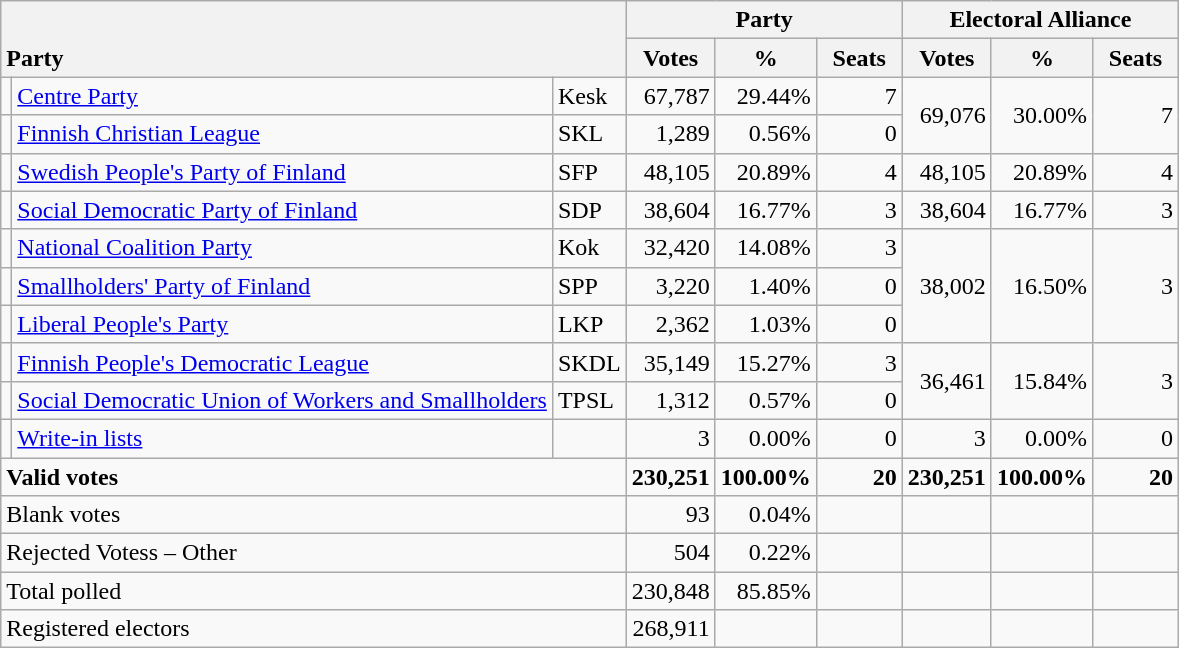<table class="wikitable" border="1" style="text-align:right;">
<tr>
<th style="text-align:left;" valign=bottom rowspan=2 colspan=3>Party</th>
<th colspan=3>Party</th>
<th colspan=3>Electoral Alliance</th>
</tr>
<tr>
<th align=center valign=bottom width="50">Votes</th>
<th align=center valign=bottom width="50">%</th>
<th align=center valign=bottom width="50">Seats</th>
<th align=center valign=bottom width="50">Votes</th>
<th align=center valign=bottom width="50">%</th>
<th align=center valign=bottom width="50">Seats</th>
</tr>
<tr>
<td></td>
<td align=left><a href='#'>Centre Party</a></td>
<td align=left>Kesk</td>
<td>67,787</td>
<td>29.44%</td>
<td>7</td>
<td rowspan=2>69,076</td>
<td rowspan=2>30.00%</td>
<td rowspan=2>7</td>
</tr>
<tr>
<td></td>
<td align=left><a href='#'>Finnish Christian League</a></td>
<td align=left>SKL</td>
<td>1,289</td>
<td>0.56%</td>
<td>0</td>
</tr>
<tr>
<td></td>
<td align=left><a href='#'>Swedish People's Party of Finland</a></td>
<td align=left>SFP</td>
<td>48,105</td>
<td>20.89%</td>
<td>4</td>
<td>48,105</td>
<td>20.89%</td>
<td>4</td>
</tr>
<tr>
<td></td>
<td align=left style="white-space: nowrap;"><a href='#'>Social Democratic Party of Finland</a></td>
<td align=left>SDP</td>
<td>38,604</td>
<td>16.77%</td>
<td>3</td>
<td>38,604</td>
<td>16.77%</td>
<td>3</td>
</tr>
<tr>
<td></td>
<td align=left><a href='#'>National Coalition Party</a></td>
<td align=left>Kok</td>
<td>32,420</td>
<td>14.08%</td>
<td>3</td>
<td rowspan=3>38,002</td>
<td rowspan=3>16.50%</td>
<td rowspan=3>3</td>
</tr>
<tr>
<td></td>
<td align=left><a href='#'>Smallholders' Party of Finland</a></td>
<td align=left>SPP</td>
<td>3,220</td>
<td>1.40%</td>
<td>0</td>
</tr>
<tr>
<td></td>
<td align=left><a href='#'>Liberal People's Party</a></td>
<td align=left>LKP</td>
<td>2,362</td>
<td>1.03%</td>
<td>0</td>
</tr>
<tr>
<td></td>
<td align=left><a href='#'>Finnish People's Democratic League</a></td>
<td align=left>SKDL</td>
<td>35,149</td>
<td>15.27%</td>
<td>3</td>
<td rowspan=2>36,461</td>
<td rowspan=2>15.84%</td>
<td rowspan=2>3</td>
</tr>
<tr>
<td></td>
<td align=left><a href='#'>Social Democratic Union of Workers and Smallholders</a></td>
<td align=left>TPSL</td>
<td>1,312</td>
<td>0.57%</td>
<td>0</td>
</tr>
<tr>
<td></td>
<td align=left><a href='#'>Write-in lists</a></td>
<td align=left></td>
<td>3</td>
<td>0.00%</td>
<td>0</td>
<td>3</td>
<td>0.00%</td>
<td>0</td>
</tr>
<tr style="font-weight:bold">
<td align=left colspan=3>Valid votes</td>
<td>230,251</td>
<td>100.00%</td>
<td>20</td>
<td>230,251</td>
<td>100.00%</td>
<td>20</td>
</tr>
<tr>
<td align=left colspan=3>Blank votes</td>
<td>93</td>
<td>0.04%</td>
<td></td>
<td></td>
<td></td>
<td></td>
</tr>
<tr>
<td align=left colspan=3>Rejected Votess – Other</td>
<td>504</td>
<td>0.22%</td>
<td></td>
<td></td>
<td></td>
<td></td>
</tr>
<tr>
<td align=left colspan=3>Total polled</td>
<td>230,848</td>
<td>85.85%</td>
<td></td>
<td></td>
<td></td>
<td></td>
</tr>
<tr>
<td align=left colspan=3>Registered electors</td>
<td>268,911</td>
<td></td>
<td></td>
<td></td>
<td></td>
<td></td>
</tr>
</table>
